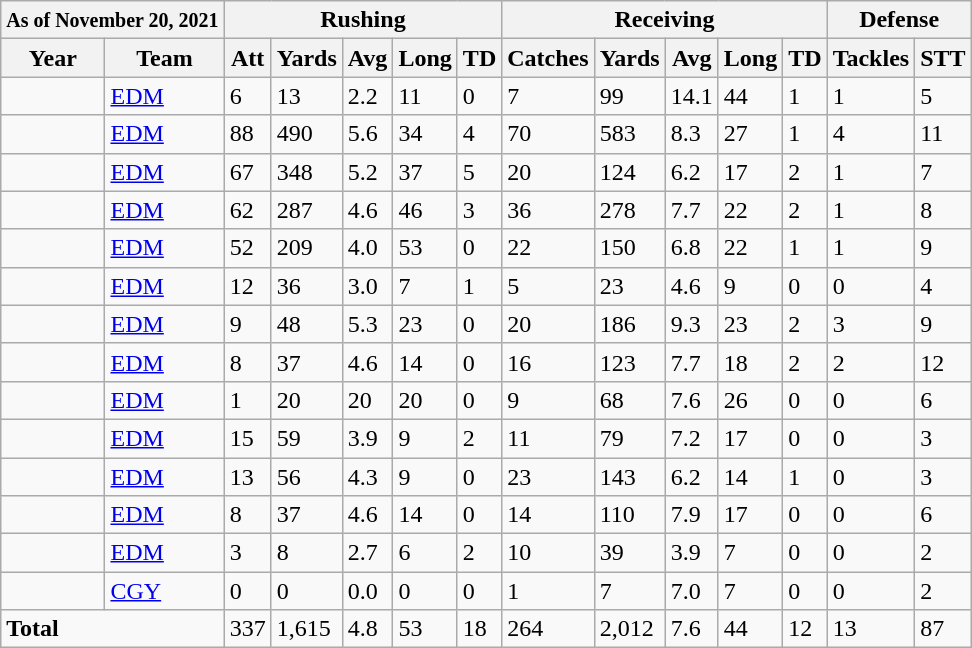<table class="wikitable">
<tr>
<th colspan=2><small>As of November 20, 2021</small></th>
<th colspan=5>Rushing</th>
<th colspan=5>Receiving</th>
<th colspan=2>Defense</th>
</tr>
<tr>
<th>Year</th>
<th>Team</th>
<th>Att</th>
<th>Yards</th>
<th>Avg</th>
<th>Long</th>
<th>TD</th>
<th>Catches</th>
<th>Yards</th>
<th>Avg</th>
<th>Long</th>
<th>TD</th>
<th>Tackles</th>
<th>STT</th>
</tr>
<tr>
<td></td>
<td><a href='#'>EDM</a></td>
<td>6</td>
<td>13</td>
<td>2.2</td>
<td>11</td>
<td>0</td>
<td>7</td>
<td>99</td>
<td>14.1</td>
<td>44</td>
<td>1</td>
<td>1</td>
<td>5</td>
</tr>
<tr>
<td></td>
<td><a href='#'>EDM</a></td>
<td>88</td>
<td>490</td>
<td>5.6</td>
<td>34</td>
<td>4</td>
<td>70</td>
<td>583</td>
<td>8.3</td>
<td>27</td>
<td>1</td>
<td>4</td>
<td>11</td>
</tr>
<tr>
<td></td>
<td><a href='#'>EDM</a></td>
<td>67</td>
<td>348</td>
<td>5.2</td>
<td>37</td>
<td>5</td>
<td>20</td>
<td>124</td>
<td>6.2</td>
<td>17</td>
<td>2</td>
<td>1</td>
<td>7</td>
</tr>
<tr>
<td></td>
<td><a href='#'>EDM</a></td>
<td>62</td>
<td>287</td>
<td>4.6</td>
<td>46</td>
<td>3</td>
<td>36</td>
<td>278</td>
<td>7.7</td>
<td>22</td>
<td>2</td>
<td>1</td>
<td>8</td>
</tr>
<tr>
<td></td>
<td><a href='#'>EDM</a></td>
<td>52</td>
<td>209</td>
<td>4.0</td>
<td>53</td>
<td>0</td>
<td>22</td>
<td>150</td>
<td>6.8</td>
<td>22</td>
<td>1</td>
<td>1</td>
<td>9</td>
</tr>
<tr>
<td></td>
<td><a href='#'>EDM</a></td>
<td>12</td>
<td>36</td>
<td>3.0</td>
<td>7</td>
<td>1</td>
<td>5</td>
<td>23</td>
<td>4.6</td>
<td>9</td>
<td>0</td>
<td>0</td>
<td>4</td>
</tr>
<tr>
<td></td>
<td><a href='#'>EDM</a></td>
<td>9</td>
<td>48</td>
<td>5.3</td>
<td>23</td>
<td>0</td>
<td>20</td>
<td>186</td>
<td>9.3</td>
<td>23</td>
<td>2</td>
<td>3</td>
<td>9</td>
</tr>
<tr>
<td></td>
<td><a href='#'>EDM</a></td>
<td>8</td>
<td>37</td>
<td>4.6</td>
<td>14</td>
<td>0</td>
<td>16</td>
<td>123</td>
<td>7.7</td>
<td>18</td>
<td>2</td>
<td>2</td>
<td>12</td>
</tr>
<tr>
<td></td>
<td><a href='#'>EDM</a></td>
<td>1</td>
<td>20</td>
<td>20</td>
<td>20</td>
<td>0</td>
<td>9</td>
<td>68</td>
<td>7.6</td>
<td>26</td>
<td>0</td>
<td>0</td>
<td>6</td>
</tr>
<tr>
<td></td>
<td><a href='#'>EDM</a></td>
<td>15</td>
<td>59</td>
<td>3.9</td>
<td>9</td>
<td>2</td>
<td>11</td>
<td>79</td>
<td>7.2</td>
<td>17</td>
<td>0</td>
<td>0</td>
<td>3</td>
</tr>
<tr>
<td></td>
<td><a href='#'>EDM</a></td>
<td>13</td>
<td>56</td>
<td>4.3</td>
<td>9</td>
<td>0</td>
<td>23</td>
<td>143</td>
<td>6.2</td>
<td>14</td>
<td>1</td>
<td>0</td>
<td>3</td>
</tr>
<tr>
<td></td>
<td><a href='#'>EDM</a></td>
<td>8</td>
<td>37</td>
<td>4.6</td>
<td>14</td>
<td>0</td>
<td>14</td>
<td>110</td>
<td>7.9</td>
<td>17</td>
<td>0</td>
<td>0</td>
<td>6</td>
</tr>
<tr>
<td></td>
<td><a href='#'>EDM</a></td>
<td>3</td>
<td>8</td>
<td>2.7</td>
<td>6</td>
<td>2</td>
<td>10</td>
<td>39</td>
<td>3.9</td>
<td>7</td>
<td>0</td>
<td>0</td>
<td>2</td>
</tr>
<tr>
<td></td>
<td><a href='#'>CGY</a></td>
<td>0</td>
<td>0</td>
<td>0.0</td>
<td>0</td>
<td>0</td>
<td>1</td>
<td>7</td>
<td>7.0</td>
<td>7</td>
<td>0</td>
<td>0</td>
<td>2</td>
</tr>
<tr>
<td colspan=2><strong>Total</strong></td>
<td>337</td>
<td>1,615</td>
<td>4.8</td>
<td>53</td>
<td>18</td>
<td>264</td>
<td>2,012</td>
<td>7.6</td>
<td>44</td>
<td>12</td>
<td>13</td>
<td>87</td>
</tr>
</table>
